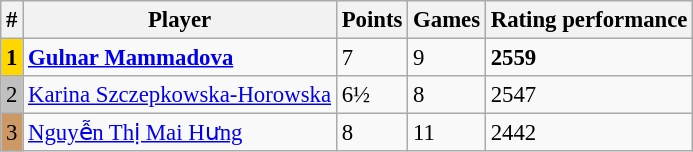<table class="wikitable" style="font-size: 95%;">
<tr>
<th>#</th>
<th>Player</th>
<th>Points</th>
<th>Games</th>
<th>Rating performance</th>
</tr>
<tr>
<td style="background:gold;"><strong>1</strong></td>
<td><strong> <a href='#'>Gulnar Mammadova</a></strong></td>
<td>7</td>
<td>9</td>
<td><strong>2559</strong></td>
</tr>
<tr>
<td style="background:silver;">2</td>
<td> <a href='#'>Karina Szczepkowska-Horowska</a></td>
<td>6½</td>
<td>8</td>
<td>2547</td>
</tr>
<tr>
<td style="background:#c96;">3</td>
<td> <a href='#'>Nguyễn Thị Mai Hưng</a></td>
<td>8</td>
<td>11</td>
<td>2442</td>
</tr>
</table>
